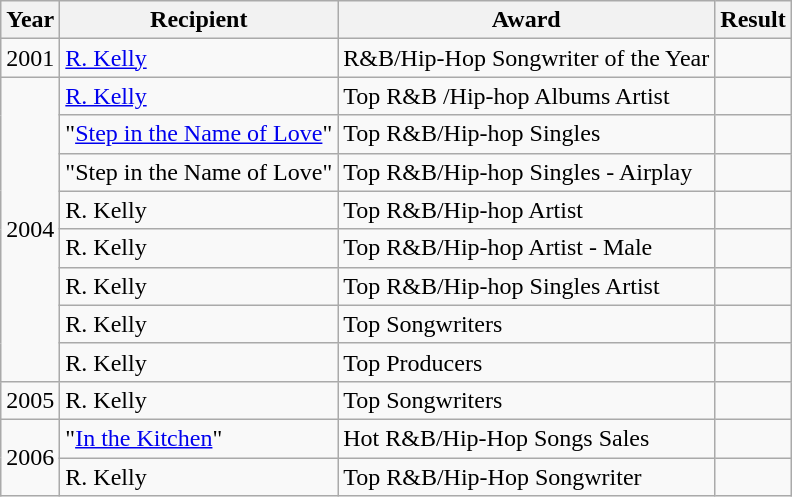<table class="wikitable">
<tr>
<th>Year</th>
<th>Recipient</th>
<th>Award</th>
<th>Result</th>
</tr>
<tr>
<td>2001</td>
<td><a href='#'>R. Kelly</a></td>
<td>R&B/Hip-Hop Songwriter of the Year</td>
<td></td>
</tr>
<tr>
<td rowspan="8">2004</td>
<td><a href='#'>R. Kelly</a></td>
<td>Top R&B /Hip-hop Albums Artist</td>
<td></td>
</tr>
<tr>
<td>"<a href='#'>Step in the Name of Love</a>"</td>
<td>Top R&B/Hip-hop Singles</td>
<td></td>
</tr>
<tr>
<td>"Step in the Name of Love"</td>
<td>Top R&B/Hip-hop Singles - Airplay</td>
<td></td>
</tr>
<tr>
<td>R. Kelly</td>
<td>Top R&B/Hip-hop Artist</td>
<td></td>
</tr>
<tr>
<td>R. Kelly</td>
<td>Top R&B/Hip-hop Artist - Male</td>
<td></td>
</tr>
<tr>
<td>R. Kelly</td>
<td>Top R&B/Hip-hop Singles Artist</td>
<td></td>
</tr>
<tr>
<td>R. Kelly</td>
<td>Top Songwriters</td>
<td></td>
</tr>
<tr>
<td>R. Kelly</td>
<td>Top Producers</td>
<td></td>
</tr>
<tr>
<td>2005</td>
<td>R. Kelly</td>
<td>Top Songwriters</td>
<td></td>
</tr>
<tr>
<td rowspan="2">2006</td>
<td>"<a href='#'>In the Kitchen</a>"</td>
<td>Hot R&B/Hip-Hop Songs Sales</td>
<td></td>
</tr>
<tr>
<td>R. Kelly</td>
<td>Top R&B/Hip-Hop Songwriter</td>
<td></td>
</tr>
</table>
